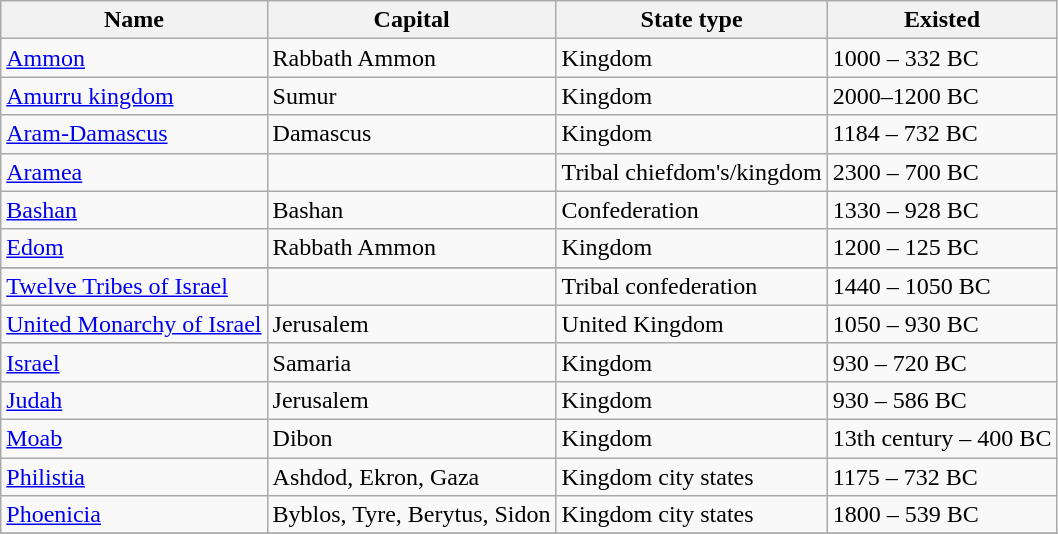<table class="wikitable sortable" border="1">
<tr>
<th>Name</th>
<th>Capital</th>
<th>State type</th>
<th>Existed</th>
</tr>
<tr>
<td><a href='#'>Ammon</a></td>
<td>Rabbath Ammon</td>
<td>Kingdom</td>
<td>1000 – 332 BC</td>
</tr>
<tr>
<td><a href='#'>Amurru kingdom</a></td>
<td>Sumur</td>
<td>Kingdom</td>
<td>2000–1200 BC</td>
</tr>
<tr>
<td><a href='#'>Aram-Damascus</a></td>
<td>Damascus</td>
<td>Kingdom</td>
<td>1184 – 732 BC</td>
</tr>
<tr>
<td><a href='#'>Aramea</a></td>
<td></td>
<td>Tribal chiefdom's/kingdom</td>
<td>2300 – 700 BC</td>
</tr>
<tr>
<td><a href='#'>Bashan</a></td>
<td>Bashan</td>
<td>Confederation</td>
<td>1330 – 928 BC</td>
</tr>
<tr>
<td><a href='#'>Edom</a></td>
<td>Rabbath Ammon</td>
<td>Kingdom</td>
<td>1200 – 125 BC</td>
</tr>
<tr>
</tr>
<tr>
<td><a href='#'>Twelve Tribes of Israel</a></td>
<td></td>
<td>Tribal confederation</td>
<td>1440 – 1050 BC</td>
</tr>
<tr>
<td><a href='#'>United Monarchy of Israel</a></td>
<td>Jerusalem</td>
<td>United Kingdom</td>
<td>1050 – 930 BC</td>
</tr>
<tr>
<td><a href='#'>Israel</a></td>
<td>Samaria</td>
<td>Kingdom</td>
<td>930 – 720 BC</td>
</tr>
<tr>
<td><a href='#'>Judah</a></td>
<td>Jerusalem</td>
<td>Kingdom</td>
<td>930 – 586 BC</td>
</tr>
<tr>
<td><a href='#'>Moab</a></td>
<td>Dibon</td>
<td>Kingdom</td>
<td>13th century – 400 BC</td>
</tr>
<tr>
<td><a href='#'>Philistia</a></td>
<td>Ashdod, Ekron, Gaza</td>
<td>Kingdom city states</td>
<td>1175 – 732 BC</td>
</tr>
<tr>
<td><a href='#'>Phoenicia</a></td>
<td>Byblos, Tyre, Berytus, Sidon</td>
<td>Kingdom city states</td>
<td>1800 – 539 BC</td>
</tr>
<tr>
</tr>
</table>
